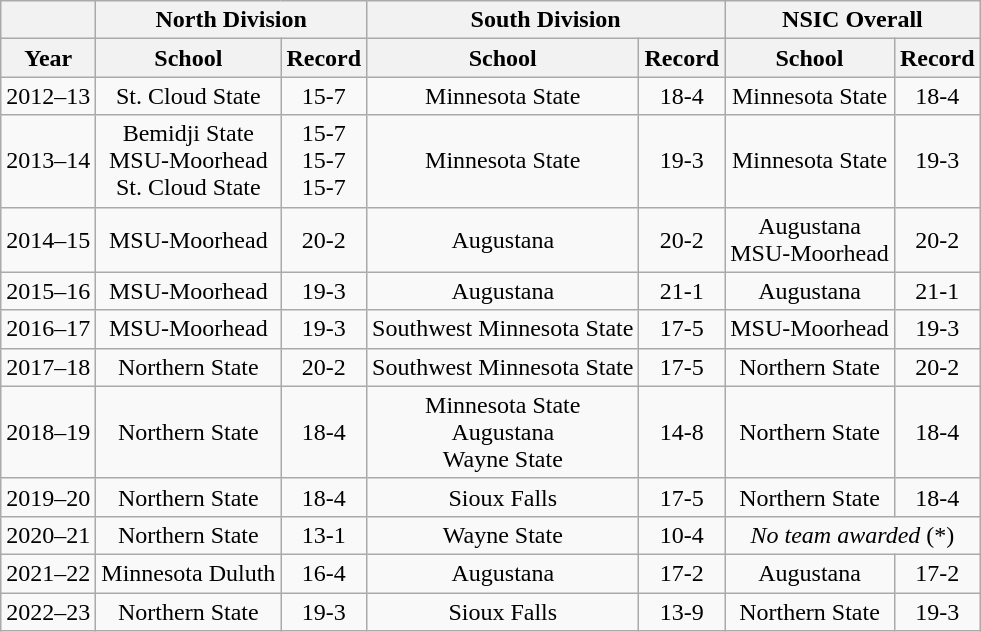<table class="wikitable" style="text-align:center">
<tr>
<th></th>
<th colspan=2>North Division</th>
<th colspan=2>South Division</th>
<th colspan=2>NSIC Overall</th>
</tr>
<tr>
<th>Year</th>
<th>School</th>
<th>Record</th>
<th>School</th>
<th>Record</th>
<th>School</th>
<th>Record</th>
</tr>
<tr>
<td>2012–13</td>
<td>St. Cloud State</td>
<td>15-7</td>
<td>Minnesota State</td>
<td>18-4</td>
<td>Minnesota State</td>
<td>18-4</td>
</tr>
<tr>
<td>2013–14</td>
<td>Bemidji State<br>MSU-Moorhead<br>St. Cloud State</td>
<td>15-7<br>15-7<br>15-7</td>
<td>Minnesota State</td>
<td>19-3</td>
<td>Minnesota State</td>
<td>19-3</td>
</tr>
<tr>
<td>2014–15</td>
<td>MSU-Moorhead</td>
<td>20-2</td>
<td>Augustana</td>
<td>20-2</td>
<td>Augustana<br>MSU-Moorhead</td>
<td>20-2</td>
</tr>
<tr>
<td>2015–16</td>
<td>MSU-Moorhead</td>
<td>19-3</td>
<td>Augustana</td>
<td>21-1</td>
<td>Augustana</td>
<td>21-1</td>
</tr>
<tr>
<td>2016–17</td>
<td>MSU-Moorhead</td>
<td>19-3</td>
<td>Southwest Minnesota State</td>
<td>17-5</td>
<td>MSU-Moorhead</td>
<td>19-3</td>
</tr>
<tr>
<td>2017–18</td>
<td>Northern State</td>
<td>20-2</td>
<td>Southwest Minnesota State</td>
<td>17-5</td>
<td>Northern State</td>
<td>20-2</td>
</tr>
<tr>
<td>2018–19</td>
<td>Northern State</td>
<td>18-4</td>
<td>Minnesota State<br>Augustana<br>Wayne State</td>
<td>14-8</td>
<td>Northern State</td>
<td>18-4</td>
</tr>
<tr>
<td>2019–20</td>
<td>Northern State</td>
<td>18-4</td>
<td>Sioux Falls</td>
<td>17-5</td>
<td>Northern State</td>
<td>18-4</td>
</tr>
<tr>
<td>2020–21</td>
<td>Northern State</td>
<td>13-1</td>
<td>Wayne State</td>
<td>10-4</td>
<td colspan=2><em>No team awarded</em> (*)</td>
</tr>
<tr>
<td>2021–22</td>
<td>Minnesota Duluth</td>
<td>16-4</td>
<td>Augustana</td>
<td>17-2</td>
<td>Augustana</td>
<td>17-2</td>
</tr>
<tr>
<td>2022–23</td>
<td>Northern State</td>
<td>19-3</td>
<td>Sioux Falls</td>
<td>13-9</td>
<td>Northern State</td>
<td>19-3</td>
</tr>
</table>
